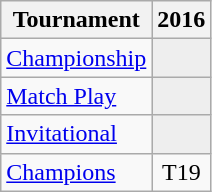<table class="wikitable" style="text-align:center;">
<tr>
<th>Tournament</th>
<th>2016</th>
</tr>
<tr>
<td align="left"><a href='#'>Championship</a></td>
<td style="background:#eeeeee;"></td>
</tr>
<tr>
<td align="left"><a href='#'>Match Play</a></td>
<td style="background:#eeeeee;"></td>
</tr>
<tr>
<td align="left"><a href='#'>Invitational</a></td>
<td style="background:#eeeeee;"></td>
</tr>
<tr>
<td align="left"><a href='#'>Champions</a></td>
<td>T19</td>
</tr>
</table>
